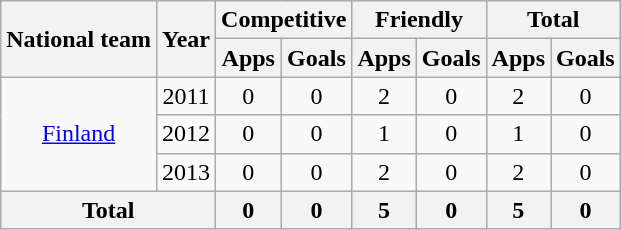<table class="wikitable" style="text-align:center">
<tr>
<th rowspan="2">National team</th>
<th rowspan="2">Year</th>
<th colspan="2">Competitive</th>
<th colspan="2">Friendly</th>
<th colspan="2">Total</th>
</tr>
<tr>
<th>Apps</th>
<th>Goals</th>
<th>Apps</th>
<th>Goals</th>
<th>Apps</th>
<th>Goals</th>
</tr>
<tr>
<td rowspan=3><a href='#'>Finland</a></td>
<td>2011</td>
<td>0</td>
<td>0</td>
<td>2</td>
<td>0</td>
<td>2</td>
<td>0</td>
</tr>
<tr>
<td>2012</td>
<td>0</td>
<td>0</td>
<td>1</td>
<td>0</td>
<td>1</td>
<td>0</td>
</tr>
<tr>
<td>2013</td>
<td>0</td>
<td>0</td>
<td>2</td>
<td>0</td>
<td>2</td>
<td>0</td>
</tr>
<tr>
<th colspan=2>Total</th>
<th>0</th>
<th>0</th>
<th>5</th>
<th>0</th>
<th>5</th>
<th>0</th>
</tr>
</table>
